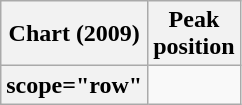<table class="wikitable sortable plainrowheaders">
<tr>
<th scope="col">Chart (2009)</th>
<th scope="col">Peak<br>position</th>
</tr>
<tr>
<th>scope="row"</th>
</tr>
</table>
